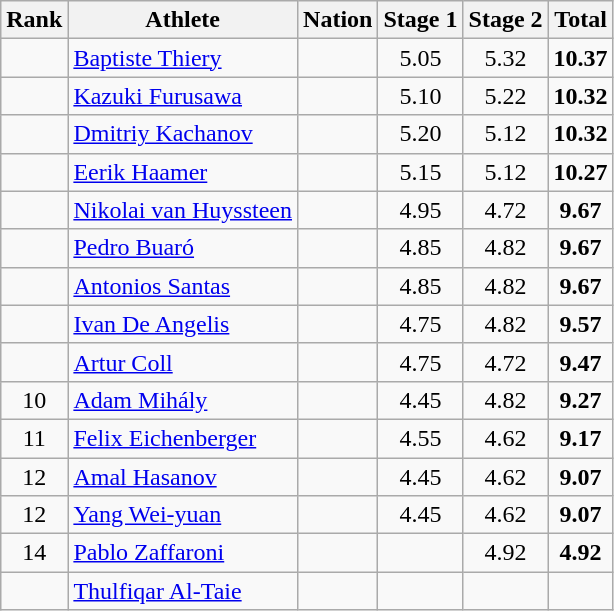<table class="wikitable sortable" style="text-align:center">
<tr>
<th>Rank</th>
<th>Athlete</th>
<th>Nation</th>
<th>Stage 1</th>
<th>Stage 2</th>
<th>Total</th>
</tr>
<tr>
<td></td>
<td align=left><a href='#'>Baptiste Thiery</a></td>
<td align=left></td>
<td>5.05</td>
<td>5.32</td>
<td><strong>10.37</strong></td>
</tr>
<tr>
<td></td>
<td align=left><a href='#'>Kazuki Furusawa</a></td>
<td align=left></td>
<td>5.10</td>
<td>5.22</td>
<td><strong>10.32</strong></td>
</tr>
<tr>
<td></td>
<td align=left><a href='#'>Dmitriy Kachanov</a></td>
<td align=left></td>
<td>5.20</td>
<td>5.12</td>
<td><strong>10.32</strong></td>
</tr>
<tr>
<td></td>
<td align=left><a href='#'>Eerik Haamer</a></td>
<td align=left></td>
<td>5.15</td>
<td>5.12</td>
<td><strong>10.27</strong></td>
</tr>
<tr>
<td></td>
<td align=left><a href='#'>Nikolai van Huyssteen</a></td>
<td align=left></td>
<td>4.95</td>
<td>4.72</td>
<td><strong>9.67</strong></td>
</tr>
<tr>
<td></td>
<td align=left><a href='#'>Pedro Buaró</a></td>
<td align=left></td>
<td>4.85</td>
<td>4.82</td>
<td><strong>9.67</strong></td>
</tr>
<tr>
<td></td>
<td align=left><a href='#'>Antonios Santas</a></td>
<td align=left></td>
<td>4.85</td>
<td>4.82</td>
<td><strong>9.67</strong></td>
</tr>
<tr>
<td></td>
<td align=left><a href='#'>Ivan De Angelis</a></td>
<td align=left></td>
<td>4.75</td>
<td>4.82</td>
<td><strong>9.57</strong></td>
</tr>
<tr>
<td></td>
<td align=left><a href='#'>Artur Coll</a></td>
<td align=left></td>
<td>4.75</td>
<td>4.72</td>
<td><strong>9.47</strong></td>
</tr>
<tr>
<td>10</td>
<td align=left><a href='#'>Adam Mihály</a></td>
<td align=left></td>
<td>4.45</td>
<td>4.82</td>
<td><strong>9.27</strong></td>
</tr>
<tr>
<td>11</td>
<td align=left><a href='#'>Felix Eichenberger</a></td>
<td align=left></td>
<td>4.55</td>
<td>4.62</td>
<td><strong>9.17</strong></td>
</tr>
<tr>
<td>12</td>
<td align=left><a href='#'>Amal Hasanov</a></td>
<td align=left></td>
<td>4.45</td>
<td>4.62</td>
<td><strong>9.07</strong></td>
</tr>
<tr>
<td>12</td>
<td align=left><a href='#'>Yang Wei-yuan</a></td>
<td align=left></td>
<td>4.45</td>
<td>4.62</td>
<td><strong>9.07</strong></td>
</tr>
<tr>
<td>14</td>
<td align=left><a href='#'>Pablo Zaffaroni</a></td>
<td align=left></td>
<td></td>
<td>4.92</td>
<td><strong>4.92</strong></td>
</tr>
<tr>
<td></td>
<td align=left><a href='#'>Thulfiqar Al-Taie</a></td>
<td align=left></td>
<td></td>
<td></td>
<td></td>
</tr>
</table>
